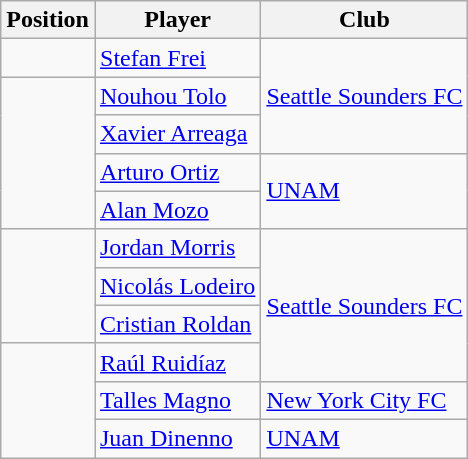<table class="wikitable">
<tr>
<th>Position</th>
<th>Player</th>
<th>Club</th>
</tr>
<tr>
<td align=center></td>
<td> <a href='#'>Stefan Frei</a></td>
<td rowspan=3> <a href='#'>Seattle Sounders FC</a></td>
</tr>
<tr>
<td align=center rowspan=4></td>
<td> <a href='#'>Nouhou Tolo</a></td>
</tr>
<tr>
<td> <a href='#'>Xavier Arreaga</a></td>
</tr>
<tr>
<td> <a href='#'>Arturo Ortiz</a></td>
<td rowspan=2> <a href='#'>UNAM</a></td>
</tr>
<tr>
<td> <a href='#'>Alan Mozo</a></td>
</tr>
<tr>
<td align=center rowspan=3></td>
<td> <a href='#'>Jordan Morris</a></td>
<td rowspan=4> <a href='#'>Seattle Sounders FC</a></td>
</tr>
<tr>
<td> <a href='#'>Nicolás Lodeiro</a></td>
</tr>
<tr>
<td> <a href='#'>Cristian Roldan</a></td>
</tr>
<tr>
<td align=center rowspan=3></td>
<td> <a href='#'>Raúl Ruidíaz</a></td>
</tr>
<tr>
<td> <a href='#'>Talles Magno</a></td>
<td> <a href='#'>New York City FC</a></td>
</tr>
<tr>
<td> <a href='#'>Juan Dinenno</a></td>
<td> <a href='#'>UNAM</a></td>
</tr>
</table>
